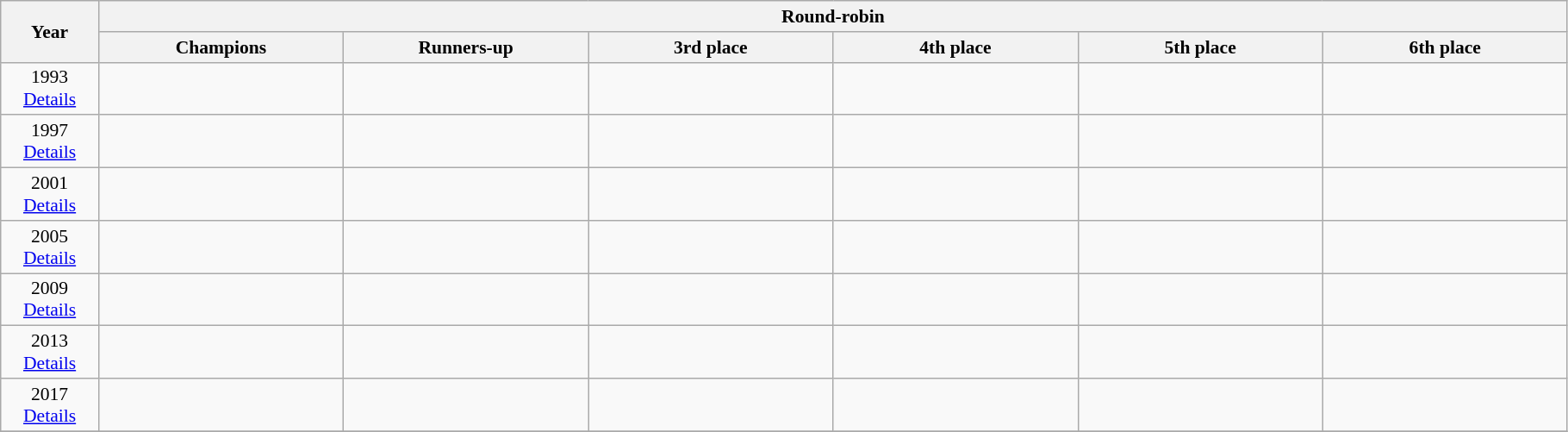<table class="wikitable" style="font-size:90%; width:96%; text-align:center;">
<tr>
<th rowspan=2 width=6%>Year</th>
<th colspan=7>Round-robin</th>
</tr>
<tr>
<th width=15%>Champions</th>
<th width=15%>Runners-up</th>
<th width=15%>3rd place</th>
<th width=15%>4th place</th>
<th width=15%>5th place</th>
<th width=15%>6th place</th>
</tr>
<tr>
<td>1993<br><a href='#'>Details</a></td>
<td><strong></strong></td>
<td></td>
<td></td>
<td></td>
<td></td>
<td></td>
</tr>
<tr>
<td>1997<br><a href='#'>Details</a></td>
<td><strong></strong></td>
<td></td>
<td></td>
<td></td>
<td></td>
<td></td>
</tr>
<tr>
<td>2001<br><a href='#'>Details</a></td>
<td><strong></strong></td>
<td></td>
<td></td>
<td></td>
<td></td>
<td></td>
</tr>
<tr>
<td>2005<br><a href='#'>Details</a></td>
<td><strong></strong></td>
<td></td>
<td></td>
<td></td>
<td></td>
<td></td>
</tr>
<tr>
<td>2009<br><a href='#'>Details</a></td>
<td><strong></strong></td>
<td></td>
<td></td>
<td></td>
<td></td>
<td></td>
</tr>
<tr>
<td>2013<br><a href='#'>Details</a></td>
<td><strong></strong></td>
<td></td>
<td></td>
<td></td>
<td></td>
<td></td>
</tr>
<tr>
<td>2017<br><a href='#'>Details</a></td>
<td><strong></strong></td>
<td></td>
<td></td>
<td></td>
<td></td>
<td></td>
</tr>
<tr>
</tr>
</table>
